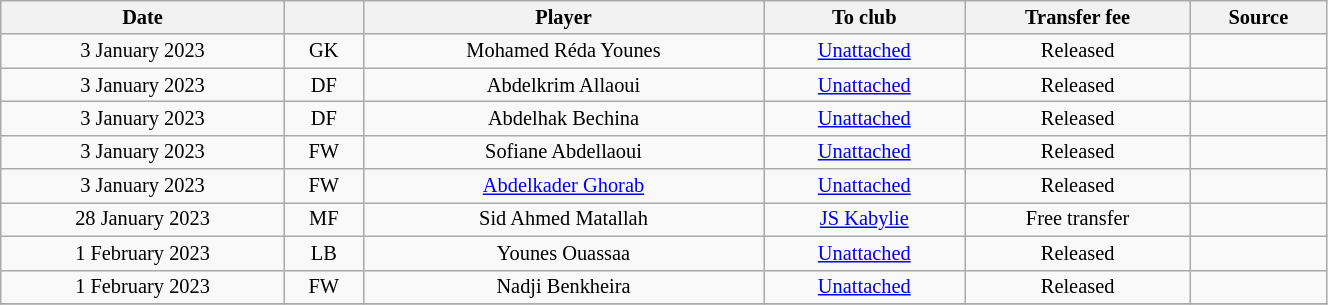<table class="wikitable sortable" style="width:70%; text-align:center; font-size:85%; text-align:centre;">
<tr>
<th>Date</th>
<th></th>
<th>Player</th>
<th>To club</th>
<th>Transfer fee</th>
<th>Source</th>
</tr>
<tr>
<td>3 January 2023</td>
<td>GK</td>
<td> Mohamed Réda Younes</td>
<td><a href='#'>Unattached</a></td>
<td>Released</td>
<td></td>
</tr>
<tr>
<td>3 January 2023</td>
<td>DF</td>
<td> Abdelkrim Allaoui</td>
<td><a href='#'>Unattached</a></td>
<td>Released</td>
<td></td>
</tr>
<tr>
<td>3 January 2023</td>
<td>DF</td>
<td> Abdelhak Bechina</td>
<td><a href='#'>Unattached</a></td>
<td>Released</td>
<td></td>
</tr>
<tr>
<td>3 January 2023</td>
<td>FW</td>
<td> Sofiane Abdellaoui</td>
<td><a href='#'>Unattached</a></td>
<td>Released</td>
<td></td>
</tr>
<tr>
<td>3 January 2023</td>
<td>FW</td>
<td> <a href='#'>Abdelkader Ghorab</a></td>
<td><a href='#'>Unattached</a></td>
<td>Released</td>
<td></td>
</tr>
<tr>
<td>28 January 2023</td>
<td>MF</td>
<td> Sid Ahmed Matallah</td>
<td><a href='#'>JS Kabylie</a></td>
<td>Free transfer</td>
<td></td>
</tr>
<tr>
<td>1 February 2023</td>
<td>LB</td>
<td> Younes Ouassaa</td>
<td><a href='#'>Unattached</a></td>
<td>Released</td>
<td></td>
</tr>
<tr>
<td>1 February 2023</td>
<td>FW</td>
<td> Nadji Benkheira</td>
<td><a href='#'>Unattached</a></td>
<td>Released</td>
<td></td>
</tr>
<tr>
</tr>
</table>
